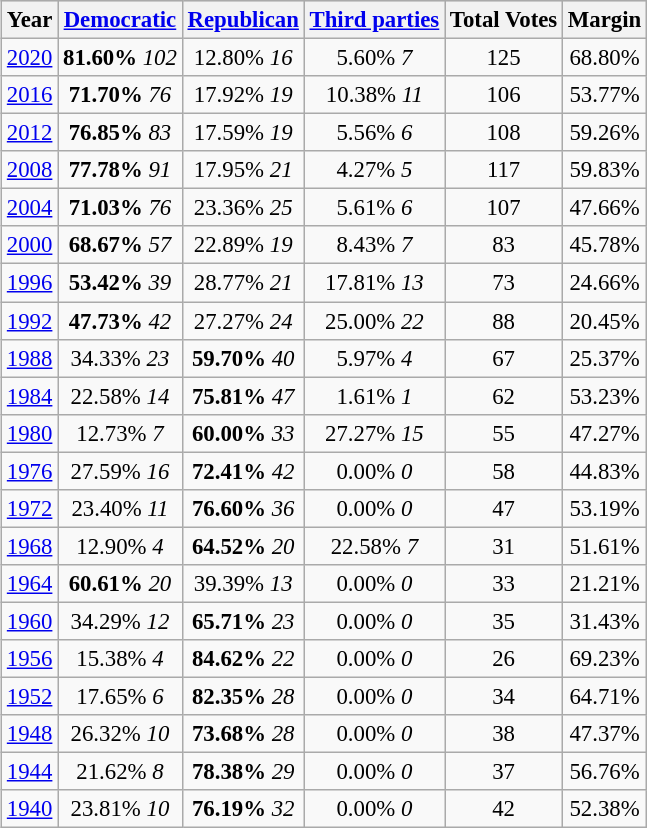<table class="wikitable mw-collapsible" style="float:center; margin:1em; font-size:95%;">
<tr style="background:lightgrey;">
<th>Year</th>
<th><a href='#'>Democratic</a></th>
<th><a href='#'>Republican</a></th>
<th><a href='#'>Third parties</a></th>
<th>Total Votes</th>
<th>Margin</th>
</tr>
<tr>
<td align="center" ><a href='#'>2020</a></td>
<td align="center" ><strong>81.60%</strong> <em>102</em></td>
<td align="center" >12.80% <em>16</em></td>
<td align="center" >5.60% <em>7</em></td>
<td align="center" >125</td>
<td align="center" >68.80%</td>
</tr>
<tr>
<td align="center" ><a href='#'>2016</a></td>
<td align="center" ><strong>71.70%</strong> <em>76</em></td>
<td align="center" >17.92% <em>19</em></td>
<td align="center" >10.38% <em>11</em></td>
<td align="center" >106</td>
<td align="center" >53.77%</td>
</tr>
<tr>
<td align="center" ><a href='#'>2012</a></td>
<td align="center" ><strong>76.85%</strong> <em>83</em></td>
<td align="center" >17.59% <em>19</em></td>
<td align="center" >5.56% <em>6</em></td>
<td align="center" >108</td>
<td align="center" >59.26%</td>
</tr>
<tr>
<td align="center" ><a href='#'>2008</a></td>
<td align="center" ><strong>77.78%</strong> <em>91</em></td>
<td align="center" >17.95% <em>21</em></td>
<td align="center" >4.27% <em>5</em></td>
<td align="center" >117</td>
<td align="center" >59.83%</td>
</tr>
<tr>
<td align="center" ><a href='#'>2004</a></td>
<td align="center" ><strong>71.03%</strong> <em>76</em></td>
<td align="center" >23.36% <em>25</em></td>
<td align="center" >5.61% <em>6</em></td>
<td align="center" >107</td>
<td align="center" >47.66%</td>
</tr>
<tr>
<td align="center" ><a href='#'>2000</a></td>
<td align="center" ><strong>68.67%</strong> <em>57</em></td>
<td align="center" >22.89% <em>19</em></td>
<td align="center" >8.43% <em>7</em></td>
<td align="center" >83</td>
<td align="center" >45.78%</td>
</tr>
<tr>
<td align="center" ><a href='#'>1996</a></td>
<td align="center" ><strong>53.42%</strong> <em>39</em></td>
<td align="center" >28.77% <em>21</em></td>
<td align="center" >17.81% <em>13</em></td>
<td align="center" >73</td>
<td align="center" >24.66%</td>
</tr>
<tr>
<td align="center" ><a href='#'>1992</a></td>
<td align="center" ><strong>47.73%</strong> <em>42</em></td>
<td align="center" >27.27% <em>24</em></td>
<td align="center" >25.00% <em>22</em></td>
<td align="center" >88</td>
<td align="center" >20.45%</td>
</tr>
<tr>
<td align="center" ><a href='#'>1988</a></td>
<td align="center" >34.33% <em>23</em></td>
<td align="center" ><strong>59.70%</strong> <em>40</em></td>
<td align="center" >5.97% <em>4</em></td>
<td align="center" >67</td>
<td align="center" >25.37%</td>
</tr>
<tr>
<td align="center" ><a href='#'>1984</a></td>
<td align="center" >22.58% <em>14</em></td>
<td align="center" ><strong>75.81%</strong> <em>47</em></td>
<td align="center" >1.61% <em>1</em></td>
<td align="center" >62</td>
<td align="center" >53.23%</td>
</tr>
<tr>
<td align="center" ><a href='#'>1980</a></td>
<td align="center" >12.73% <em>7</em></td>
<td align="center" ><strong>60.00%</strong> <em>33</em></td>
<td align="center" >27.27% <em>15</em></td>
<td align="center" >55</td>
<td align="center" >47.27%</td>
</tr>
<tr>
<td align="center" ><a href='#'>1976</a></td>
<td align="center" >27.59% <em>16</em></td>
<td align="center" ><strong>72.41%</strong> <em>42</em></td>
<td align="center" >0.00% <em>0</em></td>
<td align="center" >58</td>
<td align="center" >44.83%</td>
</tr>
<tr>
<td align="center" ><a href='#'>1972</a></td>
<td align="center" >23.40% <em>11</em></td>
<td align="center" ><strong>76.60%</strong> <em>36</em></td>
<td align="center" >0.00% <em>0</em></td>
<td align="center" >47</td>
<td align="center" >53.19%</td>
</tr>
<tr>
<td align="center" ><a href='#'>1968</a></td>
<td align="center" >12.90% <em>4</em></td>
<td align="center" ><strong>64.52%</strong> <em>20</em></td>
<td align="center" >22.58% <em>7</em></td>
<td align="center" >31</td>
<td align="center" >51.61%</td>
</tr>
<tr>
<td align="center" ><a href='#'>1964</a></td>
<td align="center" ><strong>60.61%</strong> <em>20</em></td>
<td align="center" >39.39% <em>13</em></td>
<td align="center" >0.00% <em>0</em></td>
<td align="center" >33</td>
<td align="center" >21.21%</td>
</tr>
<tr>
<td align="center" ><a href='#'>1960</a></td>
<td align="center" >34.29% <em>12</em></td>
<td align="center" ><strong>65.71%</strong> <em>23</em></td>
<td align="center" >0.00% <em>0</em></td>
<td align="center" >35</td>
<td align="center" >31.43%</td>
</tr>
<tr>
<td align="center" ><a href='#'>1956</a></td>
<td align="center" >15.38% <em>4</em></td>
<td align="center" ><strong>84.62%</strong> <em>22</em></td>
<td align="center" >0.00% <em>0</em></td>
<td align="center" >26</td>
<td align="center" >69.23%</td>
</tr>
<tr>
<td align="center" ><a href='#'>1952</a></td>
<td align="center" >17.65% <em>6</em></td>
<td align="center" ><strong>82.35%</strong> <em>28</em></td>
<td align="center" >0.00% <em>0</em></td>
<td align="center" >34</td>
<td align="center" >64.71%</td>
</tr>
<tr>
<td align="center" ><a href='#'>1948</a></td>
<td align="center" >26.32% <em>10</em></td>
<td align="center" ><strong>73.68%</strong> <em>28</em></td>
<td align="center" >0.00% <em>0</em></td>
<td align="center" >38</td>
<td align="center" >47.37%</td>
</tr>
<tr>
<td align="center" ><a href='#'>1944</a></td>
<td align="center" >21.62% <em>8</em></td>
<td align="center" ><strong>78.38%</strong> <em>29</em></td>
<td align="center" >0.00% <em>0</em></td>
<td align="center" >37</td>
<td align="center" >56.76%</td>
</tr>
<tr>
<td align="center" ><a href='#'>1940</a></td>
<td align="center" >23.81% <em>10</em></td>
<td align="center" ><strong>76.19%</strong> <em>32</em></td>
<td align="center" >0.00% <em>0</em></td>
<td align="center" >42</td>
<td align="center" >52.38%</td>
</tr>
</table>
